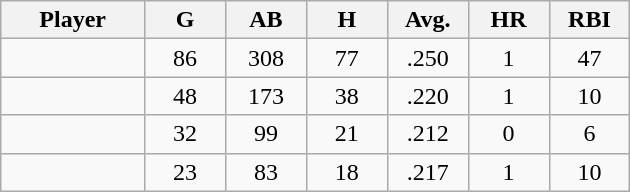<table class="wikitable sortable">
<tr>
<th bgcolor="#DDDDFF" width="16%">Player</th>
<th bgcolor="#DDDDFF" width="9%">G</th>
<th bgcolor="#DDDDFF" width="9%">AB</th>
<th bgcolor="#DDDDFF" width="9%">H</th>
<th bgcolor="#DDDDFF" width="9%">Avg.</th>
<th bgcolor="#DDDDFF" width="9%">HR</th>
<th bgcolor="#DDDDFF" width="9%">RBI</th>
</tr>
<tr align="center">
<td></td>
<td>86</td>
<td>308</td>
<td>77</td>
<td>.250</td>
<td>1</td>
<td>47</td>
</tr>
<tr align="center">
<td></td>
<td>48</td>
<td>173</td>
<td>38</td>
<td>.220</td>
<td>1</td>
<td>10</td>
</tr>
<tr align="center">
<td></td>
<td>32</td>
<td>99</td>
<td>21</td>
<td>.212</td>
<td>0</td>
<td>6</td>
</tr>
<tr align="center">
<td></td>
<td>23</td>
<td>83</td>
<td>18</td>
<td>.217</td>
<td>1</td>
<td>10</td>
</tr>
</table>
